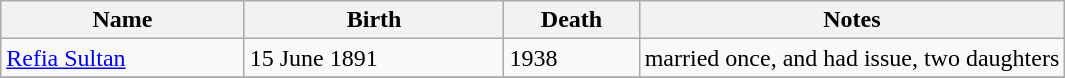<table class="wikitable">
<tr>
<th>Name</th>
<th>Birth</th>
<th>Death</th>
<th style="width:40%;">Notes</th>
</tr>
<tr>
<td><a href='#'>Refia Sultan</a></td>
<td>15 June 1891</td>
<td>1938</td>
<td>married once, and had issue, two daughters</td>
</tr>
<tr>
</tr>
</table>
